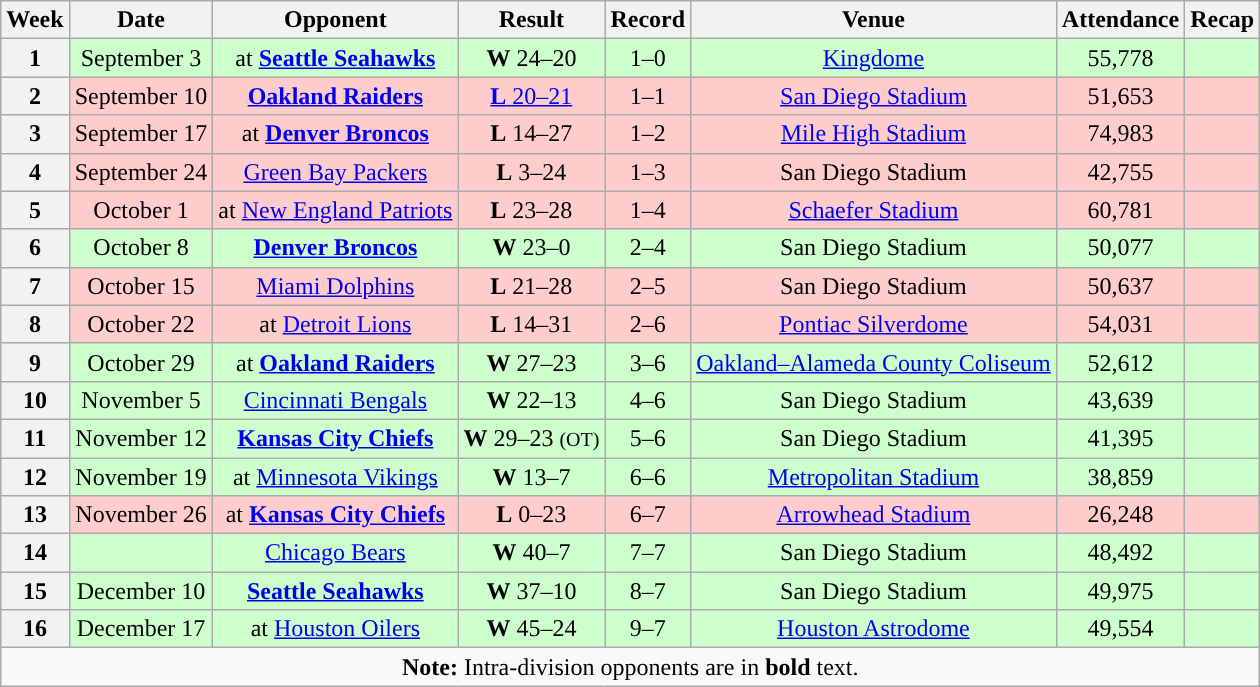<table class="wikitable" style="text-align:center">
<tr>
<th>Week</th>
<th>Date</th>
<th>Opponent</th>
<th>Result</th>
<th>Record</th>
<th>Venue</th>
<th>Attendance</th>
<th>Recap</th>
</tr>
<tr style="background:#cfc">
<th>1</th>
<td>September 3</td>
<td>at <strong><a href='#'>Seattle Seahawks</a></strong></td>
<td><strong>W</strong> 24–20</td>
<td>1–0</td>
<td><a href='#'>Kingdome</a></td>
<td>55,778</td>
<td></td>
</tr>
<tr style="background:#fcc">
<th>2</th>
<td>September 10</td>
<td><strong><a href='#'>Oakland Raiders</a></strong></td>
<td><a href='#'><strong>L</strong> 20–21</a></td>
<td>1–1</td>
<td><a href='#'>San Diego Stadium</a></td>
<td>51,653</td>
<td></td>
</tr>
<tr style="background:#fcc">
<th>3</th>
<td>September 17</td>
<td>at <strong><a href='#'>Denver Broncos</a></strong></td>
<td><strong>L</strong> 14–27</td>
<td>1–2</td>
<td><a href='#'>Mile High Stadium</a></td>
<td>74,983</td>
<td></td>
</tr>
<tr style="background:#fcc">
<th>4</th>
<td>September 24</td>
<td><a href='#'>Green Bay Packers</a></td>
<td><strong>L</strong> 3–24</td>
<td>1–3</td>
<td>San Diego Stadium</td>
<td>42,755</td>
<td></td>
</tr>
<tr style="background:#fcc">
<th>5</th>
<td>October 1</td>
<td>at <a href='#'>New England Patriots</a></td>
<td><strong>L</strong> 23–28</td>
<td>1–4</td>
<td><a href='#'>Schaefer Stadium</a></td>
<td>60,781</td>
<td></td>
</tr>
<tr style="background:#cfc">
<th>6</th>
<td>October 8</td>
<td><strong><a href='#'>Denver Broncos</a></strong></td>
<td><strong>W</strong> 23–0</td>
<td>2–4</td>
<td>San Diego Stadium</td>
<td>50,077</td>
<td></td>
</tr>
<tr style="background:#fcc">
<th>7</th>
<td>October 15</td>
<td><a href='#'>Miami Dolphins</a></td>
<td><strong>L</strong> 21–28</td>
<td>2–5</td>
<td>San Diego Stadium</td>
<td>50,637</td>
<td></td>
</tr>
<tr style="background:#fcc">
<th>8</th>
<td>October 22</td>
<td>at <a href='#'>Detroit Lions</a></td>
<td><strong>L</strong> 14–31</td>
<td>2–6</td>
<td><a href='#'>Pontiac Silverdome</a></td>
<td>54,031</td>
<td></td>
</tr>
<tr style="background:#cfc">
<th>9</th>
<td>October 29</td>
<td>at <strong><a href='#'>Oakland Raiders</a></strong></td>
<td><strong>W</strong> 27–23</td>
<td>3–6</td>
<td><a href='#'>Oakland–Alameda County Coliseum</a></td>
<td>52,612</td>
<td></td>
</tr>
<tr style="background:#cfc">
<th>10</th>
<td>November 5</td>
<td><a href='#'>Cincinnati Bengals</a></td>
<td><strong>W</strong> 22–13</td>
<td>4–6</td>
<td>San Diego Stadium</td>
<td>43,639</td>
<td></td>
</tr>
<tr style="background:#cfc">
<th>11</th>
<td>November 12</td>
<td><strong><a href='#'>Kansas City Chiefs</a></strong></td>
<td><strong>W</strong> 29–23 <small>(OT)</small></td>
<td>5–6</td>
<td>San Diego Stadium</td>
<td>41,395</td>
<td></td>
</tr>
<tr style="background:#cfc">
<th>12</th>
<td>November 19</td>
<td>at <a href='#'>Minnesota Vikings</a></td>
<td><strong>W</strong> 13–7</td>
<td>6–6</td>
<td><a href='#'>Metropolitan Stadium</a></td>
<td>38,859</td>
<td></td>
</tr>
<tr style="background:#fcc">
<th>13</th>
<td>November 26</td>
<td>at <strong><a href='#'>Kansas City Chiefs</a></strong></td>
<td><strong>L</strong> 0–23</td>
<td>6–7</td>
<td><a href='#'>Arrowhead Stadium</a></td>
<td>26,248</td>
<td></td>
</tr>
<tr style="background:#cfc">
<th>14</th>
<td></td>
<td><a href='#'>Chicago Bears</a></td>
<td><strong>W</strong> 40–7</td>
<td>7–7</td>
<td>San Diego Stadium</td>
<td>48,492</td>
<td></td>
</tr>
<tr style="background:#cfc">
<th>15</th>
<td>December 10</td>
<td><strong><a href='#'>Seattle Seahawks</a></strong></td>
<td><strong>W</strong> 37–10</td>
<td>8–7</td>
<td>San Diego Stadium</td>
<td>49,975</td>
<td></td>
</tr>
<tr style="background:#cfc">
<th>16</th>
<td>December 17</td>
<td>at <a href='#'>Houston Oilers</a></td>
<td><strong>W</strong> 45–24</td>
<td>9–7</td>
<td><a href='#'>Houston Astrodome</a></td>
<td>49,554</td>
<td></td>
</tr>
<tr>
<td colspan="8"><strong>Note:</strong> Intra-division opponents are in <strong>bold</strong> text.</td>
</tr>
</table>
